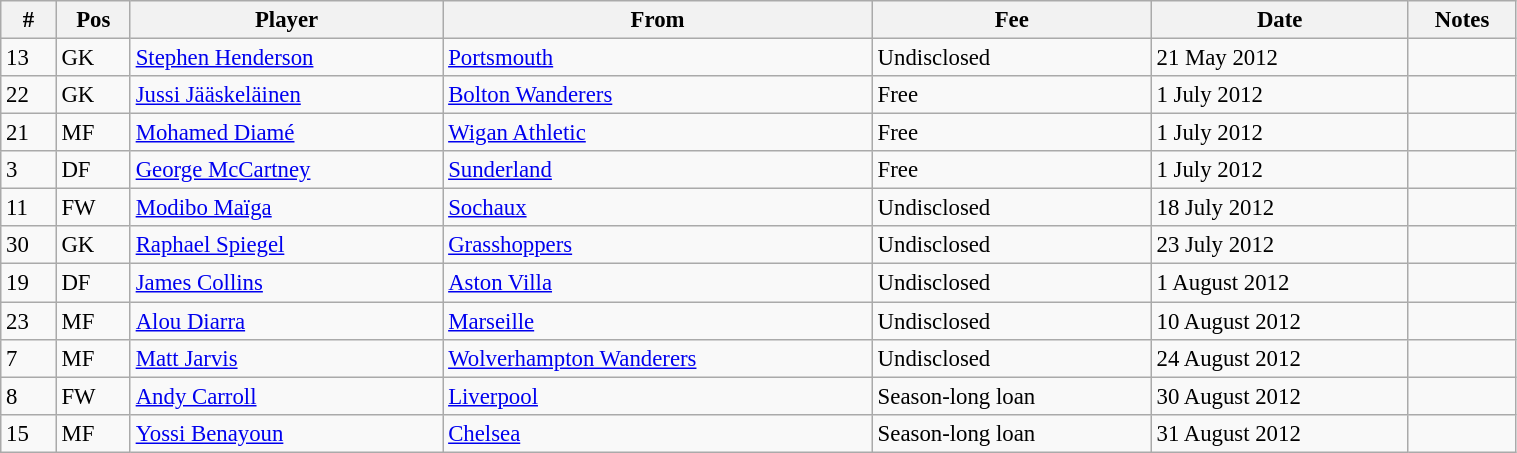<table class="wikitable" style="width:80%; text-align:center; font-size:95%; text-align:left;">
<tr>
<th>#</th>
<th>Pos</th>
<th>Player</th>
<th>From</th>
<th>Fee</th>
<th>Date</th>
<th>Notes</th>
</tr>
<tr>
<td>13</td>
<td>GK</td>
<td> <a href='#'>Stephen Henderson</a></td>
<td> <a href='#'>Portsmouth</a></td>
<td>Undisclosed</td>
<td>21 May 2012</td>
<td></td>
</tr>
<tr>
<td>22</td>
<td>GK</td>
<td> <a href='#'>Jussi Jääskeläinen</a></td>
<td> <a href='#'>Bolton Wanderers</a></td>
<td>Free</td>
<td>1 July 2012</td>
<td></td>
</tr>
<tr>
<td>21</td>
<td>MF</td>
<td> <a href='#'>Mohamed Diamé</a></td>
<td> <a href='#'>Wigan Athletic</a></td>
<td>Free</td>
<td>1 July 2012</td>
<td></td>
</tr>
<tr>
<td>3</td>
<td>DF</td>
<td> <a href='#'>George McCartney</a></td>
<td> <a href='#'>Sunderland</a></td>
<td>Free</td>
<td>1 July 2012</td>
<td></td>
</tr>
<tr>
<td>11</td>
<td>FW</td>
<td> <a href='#'>Modibo Maïga</a></td>
<td> <a href='#'>Sochaux</a></td>
<td>Undisclosed</td>
<td>18 July 2012</td>
<td></td>
</tr>
<tr>
<td>30</td>
<td>GK</td>
<td> <a href='#'>Raphael Spiegel</a></td>
<td> <a href='#'>Grasshoppers</a></td>
<td>Undisclosed</td>
<td>23 July 2012</td>
<td></td>
</tr>
<tr>
<td>19</td>
<td>DF</td>
<td> <a href='#'>James Collins</a></td>
<td> <a href='#'>Aston Villa</a></td>
<td>Undisclosed</td>
<td>1 August 2012</td>
<td></td>
</tr>
<tr>
<td>23</td>
<td>MF</td>
<td> <a href='#'>Alou Diarra</a></td>
<td> <a href='#'>Marseille</a></td>
<td>Undisclosed</td>
<td>10 August 2012</td>
<td></td>
</tr>
<tr>
<td>7</td>
<td>MF</td>
<td> <a href='#'>Matt Jarvis</a></td>
<td> <a href='#'>Wolverhampton Wanderers</a></td>
<td>Undisclosed</td>
<td>24 August 2012</td>
<td></td>
</tr>
<tr>
<td>8</td>
<td>FW</td>
<td> <a href='#'>Andy Carroll</a></td>
<td> <a href='#'>Liverpool</a></td>
<td>Season-long loan</td>
<td>30 August 2012</td>
<td></td>
</tr>
<tr>
<td>15</td>
<td>MF</td>
<td> <a href='#'>Yossi Benayoun</a></td>
<td> <a href='#'>Chelsea</a></td>
<td>Season-long loan</td>
<td>31 August 2012</td>
<td></td>
</tr>
</table>
